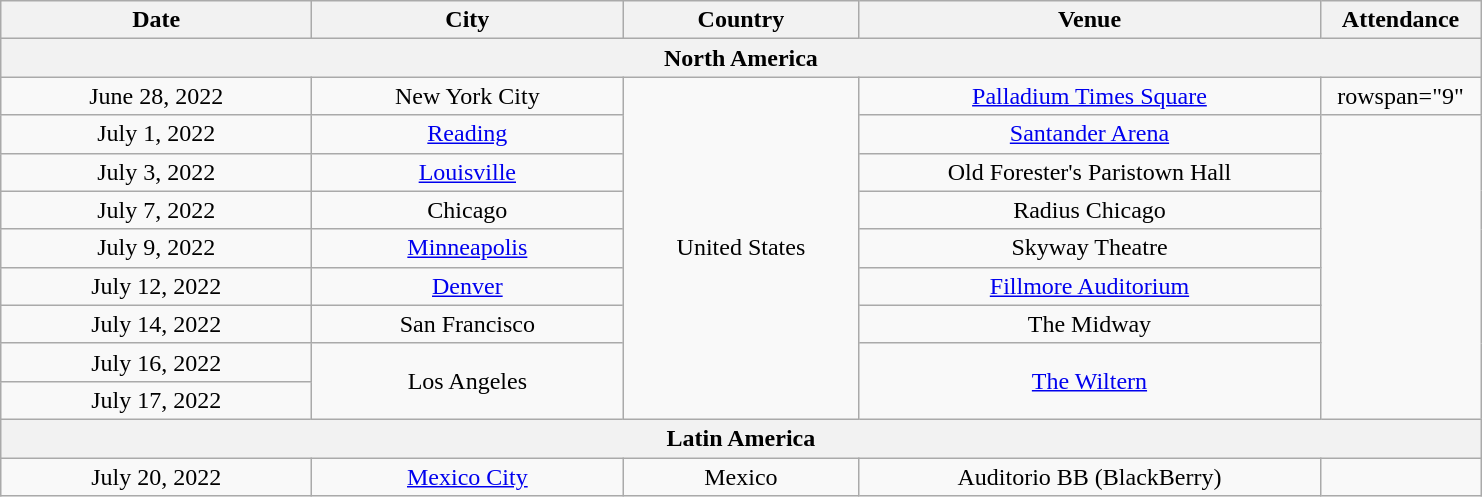<table class="wikitable" style="text-align:center;">
<tr>
<th style="width:200px;">Date</th>
<th style="width:200px;">City</th>
<th style="width:150px;">Country</th>
<th style="width:300px;">Venue</th>
<th style="width:100px;">Attendance</th>
</tr>
<tr>
<th colspan="5">North America</th>
</tr>
<tr>
<td>June 28, 2022</td>
<td>New York City</td>
<td rowspan="9">United States</td>
<td><a href='#'>Palladium Times Square</a></td>
<td>rowspan="9" </td>
</tr>
<tr>
<td>July 1, 2022</td>
<td><a href='#'>Reading</a></td>
<td><a href='#'>Santander Arena</a></td>
</tr>
<tr>
<td>July 3, 2022</td>
<td><a href='#'>Louisville</a></td>
<td>Old Forester's Paristown Hall</td>
</tr>
<tr>
<td>July 7, 2022</td>
<td>Chicago</td>
<td>Radius Chicago</td>
</tr>
<tr>
<td>July 9, 2022</td>
<td><a href='#'>Minneapolis</a></td>
<td>Skyway Theatre</td>
</tr>
<tr>
<td>July 12, 2022</td>
<td><a href='#'>Denver</a></td>
<td><a href='#'>Fillmore Auditorium</a></td>
</tr>
<tr>
<td>July 14, 2022</td>
<td>San Francisco</td>
<td>The Midway</td>
</tr>
<tr>
<td>July 16, 2022</td>
<td rowspan="2">Los Angeles</td>
<td rowspan="2"><a href='#'>The Wiltern</a></td>
</tr>
<tr>
<td>July 17, 2022</td>
</tr>
<tr>
<th colspan="5"><strong>Latin America</strong></th>
</tr>
<tr>
<td>July 20, 2022</td>
<td><a href='#'>Mexico City</a></td>
<td>Mexico</td>
<td>Auditorio BB (BlackBerry)</td>
<td></td>
</tr>
</table>
